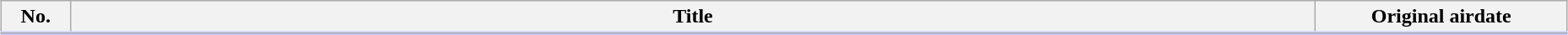<table class="wikitable" style="width:98%; margin:auto; background:#FFF;">
<tr style="border-bottom: 3px solid #CCF">
<th style="width:3em;">No.</th>
<th>Title</th>
<th style="width:12em;">Original airdate</th>
</tr>
<tr>
</tr>
</table>
